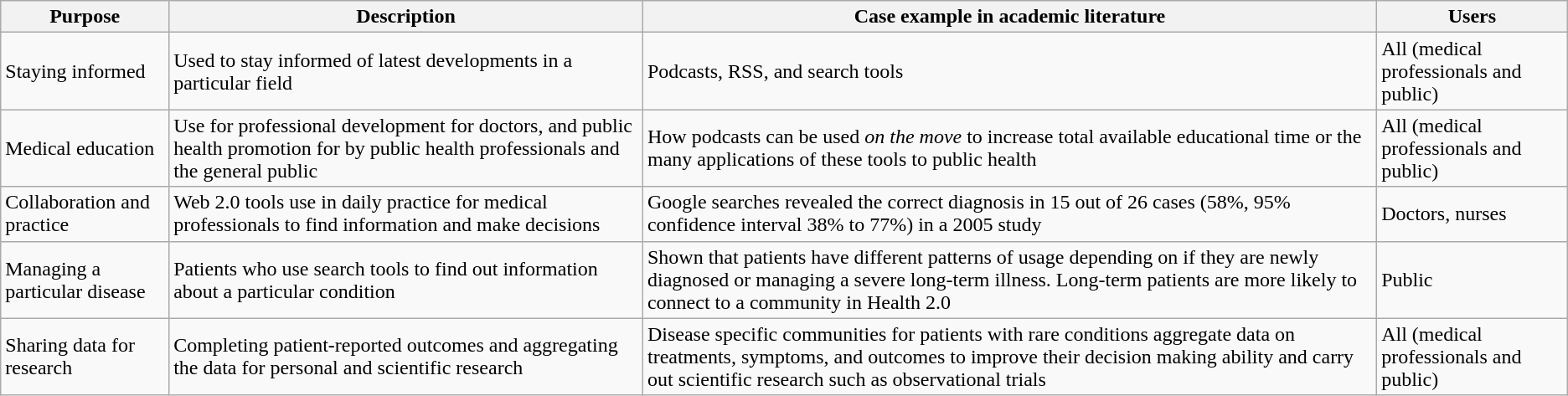<table class="wikitable">
<tr>
<th>Purpose</th>
<th>Description</th>
<th>Case example in academic literature</th>
<th>Users</th>
</tr>
<tr>
<td>Staying informed</td>
<td>Used to stay informed of latest developments in a particular field</td>
<td>Podcasts, RSS,  and search tools</td>
<td>All (medical professionals and public)</td>
</tr>
<tr>
<td>Medical education</td>
<td>Use for professional development for doctors, and public health promotion for by public health professionals and the general public</td>
<td>How podcasts can be used <em>on the move</em> to increase total available educational time or the many applications of these tools to public health</td>
<td>All (medical professionals and public)</td>
</tr>
<tr>
<td>Collaboration and practice</td>
<td>Web 2.0 tools use in daily practice for medical professionals to find information and make decisions</td>
<td>Google searches revealed the correct diagnosis in 15 out of 26 cases (58%, 95% confidence interval 38% to 77%) in a 2005 study</td>
<td>Doctors, nurses</td>
</tr>
<tr>
<td>Managing a particular disease</td>
<td>Patients who use search tools to find out information about a particular condition</td>
<td>Shown that patients have different patterns of usage depending on if they are newly diagnosed or managing a severe long-term illness.  Long-term patients are more likely to connect to a community in Health 2.0</td>
<td>Public</td>
</tr>
<tr>
<td>Sharing data for research</td>
<td>Completing patient-reported outcomes and aggregating the data for personal and scientific research</td>
<td>Disease specific communities for patients with rare conditions aggregate data on treatments, symptoms, and outcomes to improve their decision making ability and carry out scientific research such as observational trials</td>
<td>All (medical professionals and public)</td>
</tr>
</table>
